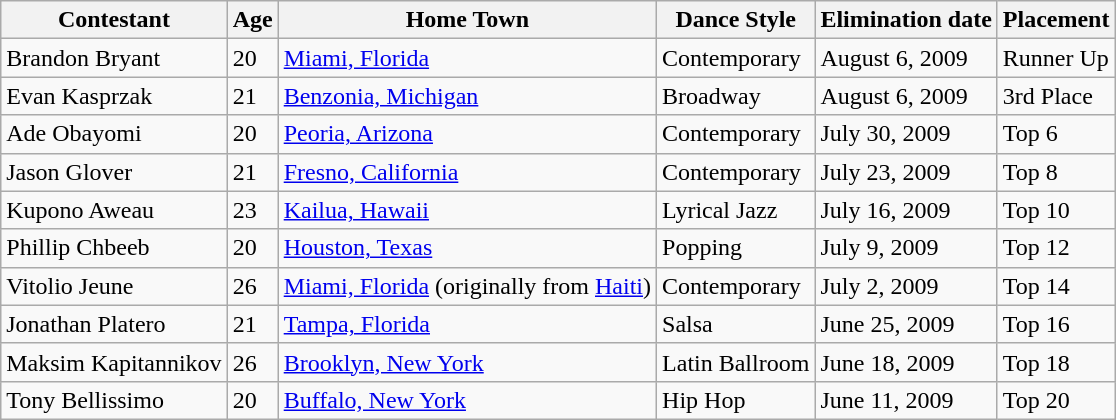<table class="wikitable">
<tr>
<th>Contestant</th>
<th>Age</th>
<th>Home Town</th>
<th>Dance Style</th>
<th>Elimination date</th>
<th>Placement</th>
</tr>
<tr>
<td>Brandon Bryant</td>
<td>20</td>
<td><a href='#'>Miami, Florida</a></td>
<td>Contemporary</td>
<td>August 6, 2009</td>
<td>Runner Up</td>
</tr>
<tr>
<td>Evan Kasprzak</td>
<td>21</td>
<td><a href='#'>Benzonia, Michigan</a></td>
<td>Broadway</td>
<td>August 6, 2009</td>
<td>3rd Place</td>
</tr>
<tr>
<td>Ade Obayomi</td>
<td>20</td>
<td><a href='#'>Peoria, Arizona</a></td>
<td>Contemporary</td>
<td>July 30, 2009</td>
<td>Top 6</td>
</tr>
<tr>
<td>Jason Glover</td>
<td>21</td>
<td><a href='#'>Fresno, California</a></td>
<td>Contemporary</td>
<td>July 23, 2009</td>
<td>Top 8</td>
</tr>
<tr>
<td>Kupono Aweau</td>
<td>23</td>
<td><a href='#'>Kailua, Hawaii</a></td>
<td>Lyrical Jazz</td>
<td>July 16, 2009</td>
<td>Top 10</td>
</tr>
<tr>
<td>Phillip Chbeeb</td>
<td>20</td>
<td><a href='#'>Houston, Texas</a></td>
<td>Popping</td>
<td>July 9, 2009</td>
<td>Top 12</td>
</tr>
<tr>
<td>Vitolio Jeune</td>
<td>26</td>
<td><a href='#'>Miami, Florida</a> (originally from <a href='#'>Haiti</a>)</td>
<td>Contemporary</td>
<td>July 2, 2009</td>
<td>Top 14</td>
</tr>
<tr>
<td>Jonathan Platero</td>
<td>21</td>
<td><a href='#'>Tampa, Florida</a></td>
<td>Salsa</td>
<td>June 25, 2009</td>
<td>Top 16</td>
</tr>
<tr>
<td>Maksim Kapitannikov</td>
<td>26</td>
<td><a href='#'>Brooklyn, New York</a></td>
<td>Latin Ballroom</td>
<td>June 18, 2009</td>
<td>Top 18</td>
</tr>
<tr>
<td>Tony Bellissimo</td>
<td>20</td>
<td><a href='#'>Buffalo, New York</a></td>
<td>Hip Hop</td>
<td>June 11, 2009</td>
<td>Top 20</td>
</tr>
</table>
